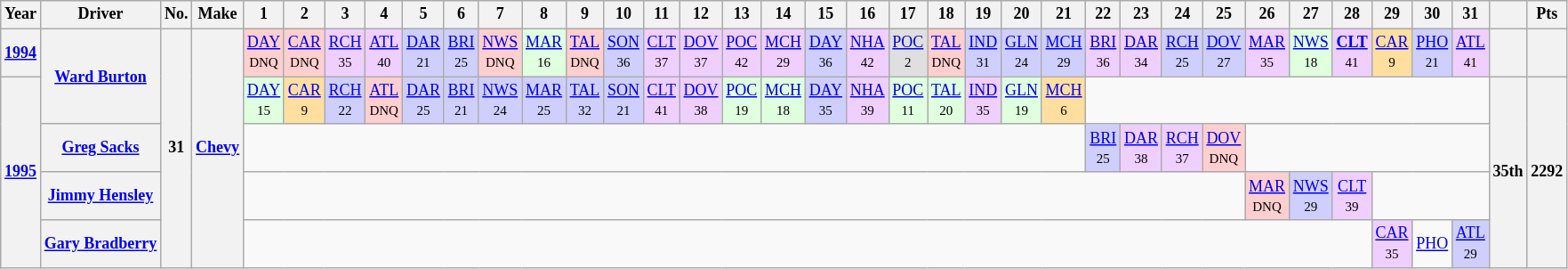<table class="wikitable" style="text-align:center; font-size:75%">
<tr>
<th>Year</th>
<th>Driver</th>
<th>No.</th>
<th>Make</th>
<th>1</th>
<th>2</th>
<th>3</th>
<th>4</th>
<th>5</th>
<th>6</th>
<th>7</th>
<th>8</th>
<th>9</th>
<th>10</th>
<th>11</th>
<th>12</th>
<th>13</th>
<th>14</th>
<th>15</th>
<th>16</th>
<th>17</th>
<th>18</th>
<th>19</th>
<th>20</th>
<th>21</th>
<th>22</th>
<th>23</th>
<th>24</th>
<th>25</th>
<th>26</th>
<th>27</th>
<th>28</th>
<th>29</th>
<th>30</th>
<th>31</th>
<th></th>
<th>Pts</th>
</tr>
<tr>
<th><a href='#'>1994</a></th>
<th rowspan=2><a href='#'>Ward Burton</a></th>
<th rowspan=5>31</th>
<th rowspan=5><a href='#'>Chevy</a></th>
<td style="background:#FFCFCF;"><a href='#'>DAY</a><br><small>DNQ</small></td>
<td style="background:#FFCFCF;"><a href='#'>CAR</a><br><small>DNQ</small></td>
<td style="background:#EFCFFF;"><a href='#'>RCH</a><br><small>35</small></td>
<td style="background:#EFCFFF;"><a href='#'>ATL</a><br><small>40</small></td>
<td style="background:#CFCFFF;"><a href='#'>DAR</a><br><small>21</small></td>
<td style="background:#CFCFFF;"><a href='#'>BRI</a><br><small>25</small></td>
<td style="background:#FFCFCF;"><a href='#'>NWS</a><br><small>DNQ</small></td>
<td style="background:#DFFFDF;"><a href='#'>MAR</a><br><small>16</small></td>
<td style="background:#FFCFCF;"><a href='#'>TAL</a><br><small>DNQ</small></td>
<td style="background:#CFCFFF;"><a href='#'>SON</a><br><small>36</small></td>
<td style="background:#EFCFFF;"><a href='#'>CLT</a><br><small>37</small></td>
<td style="background:#EFCFFF;"><a href='#'>DOV</a><br><small>37</small></td>
<td style="background:#EFCFFF;"><a href='#'>POC</a><br><small>42</small></td>
<td style="background:#EFCFFF;"><a href='#'>MCH</a><br><small>29</small></td>
<td style="background:#CFCFFF;"><a href='#'>DAY</a><br><small>36</small></td>
<td style="background:#EFCFFF;"><a href='#'>NHA</a><br><small>42</small></td>
<td style="background:#DFDFDF;"><a href='#'>POC</a><br><small>2</small></td>
<td style="background:#FFCFCF;"><a href='#'>TAL</a><br><small>DNQ</small></td>
<td style="background:#CFCFFF;"><a href='#'>IND</a><br><small>31</small></td>
<td style="background:#CFCFFF;"><a href='#'>GLN</a><br><small>24</small></td>
<td style="background:#CFCFFF;"><a href='#'>MCH</a><br><small>29</small></td>
<td style="background:#EFCFFF;"><a href='#'>BRI</a><br><small>36</small></td>
<td style="background:#EFCFFF;"><a href='#'>DAR</a><br><small>34</small></td>
<td style="background:#CFCFFF;"><a href='#'>RCH</a><br><small>25</small></td>
<td style="background:#CFCFFF;"><a href='#'>DOV</a><br><small>27</small></td>
<td style="background:#EFCFFF;"><a href='#'>MAR</a><br><small>35</small></td>
<td style="background:#DFFFDF;"><a href='#'>NWS</a><br><small>18</small></td>
<td style="background:#EFCFFF;"><strong><a href='#'>CLT</a></strong><br><small>41</small></td>
<td style="background:#FFDF9F;"><a href='#'>CAR</a><br><small>9</small></td>
<td style="background:#CFCFFF;"><a href='#'>PHO</a><br><small>21</small></td>
<td style="background:#EFCFFF;"><a href='#'>ATL</a><br><small>41</small></td>
<th></th>
<th></th>
</tr>
<tr>
<th rowspan=4><a href='#'>1995</a></th>
<td style="background:#DFFFDF;"><a href='#'>DAY</a><br><small>15</small></td>
<td style="background:#FFDF9F;"><a href='#'>CAR</a><br><small>9</small></td>
<td style="background:#CFCFFF;"><a href='#'>RCH</a><br><small>22</small></td>
<td style="background:#FFCFCF;"><a href='#'>ATL</a><br><small>DNQ</small></td>
<td style="background:#CFCFFF;"><a href='#'>DAR</a><br><small>25</small></td>
<td style="background:#CFCFFF;"><a href='#'>BRI</a><br><small>21</small></td>
<td style="background:#CFCFFF;"><a href='#'>NWS</a><br><small>24</small></td>
<td style="background:#CFCFFF;"><a href='#'>MAR</a><br><small>25</small></td>
<td style="background:#CFCFFF;"><a href='#'>TAL</a><br><small>32</small></td>
<td style="background:#CFCFFF;"><a href='#'>SON</a><br><small>21</small></td>
<td style="background:#EFCFFF;"><a href='#'>CLT</a><br><small>41</small></td>
<td style="background:#EFCFFF;"><a href='#'>DOV</a><br><small>38</small></td>
<td style="background:#DFFFDF;"><a href='#'>POC</a><br><small>19</small></td>
<td style="background:#DFFFDF;"><a href='#'>MCH</a><br><small>18</small></td>
<td style="background:#CFCFFF;"><a href='#'>DAY</a><br><small>35</small></td>
<td style="background:#EFCFFF;"><a href='#'>NHA</a><br><small>39</small></td>
<td style="background:#DFFFDF;"><a href='#'>POC</a><br><small>11</small></td>
<td style="background:#DFFFDF;"><a href='#'>TAL</a><br><small>20</small></td>
<td style="background:#EFCFFF;"><a href='#'>IND</a><br><small>35</small></td>
<td style="background:#DFFFDF;"><a href='#'>GLN</a><br><small>19</small></td>
<td style="background:#FFDF9F;"><a href='#'>MCH</a><br><small>6</small></td>
<td colspan=10></td>
<th rowspan=4>35th</th>
<th rowspan=4>2292</th>
</tr>
<tr>
<th><a href='#'>Greg Sacks</a></th>
<td colspan=21></td>
<td style="background:#CFCFFF;"><a href='#'>BRI</a><br><small>25</small></td>
<td style="background:#EFCFFF;"><a href='#'>DAR</a><br><small>38</small></td>
<td style="background:#EFCFFF;"><a href='#'>RCH</a><br><small>37</small></td>
<td style="background:#FFCFCF;"><a href='#'>DOV</a><br><small>DNQ</small></td>
<td colspan=6></td>
</tr>
<tr>
<th><a href='#'>Jimmy Hensley</a></th>
<td colspan=25></td>
<td style="background:#FFCFCF;"><a href='#'>MAR</a><br><small>DNQ</small></td>
<td style="background:#CFCFFF;"><a href='#'>NWS</a><br><small>29</small></td>
<td style="background:#EFCFFF;"><a href='#'>CLT</a><br><small>39</small></td>
<td colspan=3></td>
</tr>
<tr>
<th><a href='#'>Gary Bradberry</a></th>
<td colspan=28></td>
<td style="background:#EFCFFF;"><a href='#'>CAR</a><br><small>35</small></td>
<td><a href='#'>PHO</a></td>
<td style="background:#CFCFFF;"><a href='#'>ATL</a><br><small>29</small></td>
</tr>
</table>
